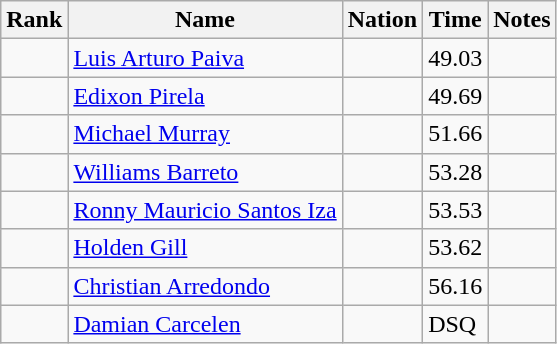<table class="wikitable sortable">
<tr>
<th>Rank</th>
<th>Name</th>
<th>Nation</th>
<th>Time</th>
<th>Notes</th>
</tr>
<tr>
<td></td>
<td><a href='#'>Luis Arturo Paiva</a></td>
<td></td>
<td>49.03</td>
<td></td>
</tr>
<tr>
<td></td>
<td><a href='#'>Edixon Pirela</a></td>
<td></td>
<td>49.69</td>
<td></td>
</tr>
<tr>
<td></td>
<td><a href='#'>Michael Murray</a></td>
<td></td>
<td>51.66</td>
<td></td>
</tr>
<tr>
<td></td>
<td><a href='#'>Williams Barreto</a></td>
<td></td>
<td>53.28</td>
<td></td>
</tr>
<tr>
<td></td>
<td><a href='#'>Ronny Mauricio Santos Iza</a></td>
<td></td>
<td>53.53</td>
<td></td>
</tr>
<tr>
<td></td>
<td><a href='#'>Holden Gill</a></td>
<td></td>
<td>53.62</td>
<td></td>
</tr>
<tr>
<td></td>
<td><a href='#'>Christian Arredondo</a></td>
<td></td>
<td>56.16</td>
<td></td>
</tr>
<tr>
<td></td>
<td><a href='#'>Damian Carcelen</a></td>
<td></td>
<td>DSQ</td>
<td></td>
</tr>
</table>
